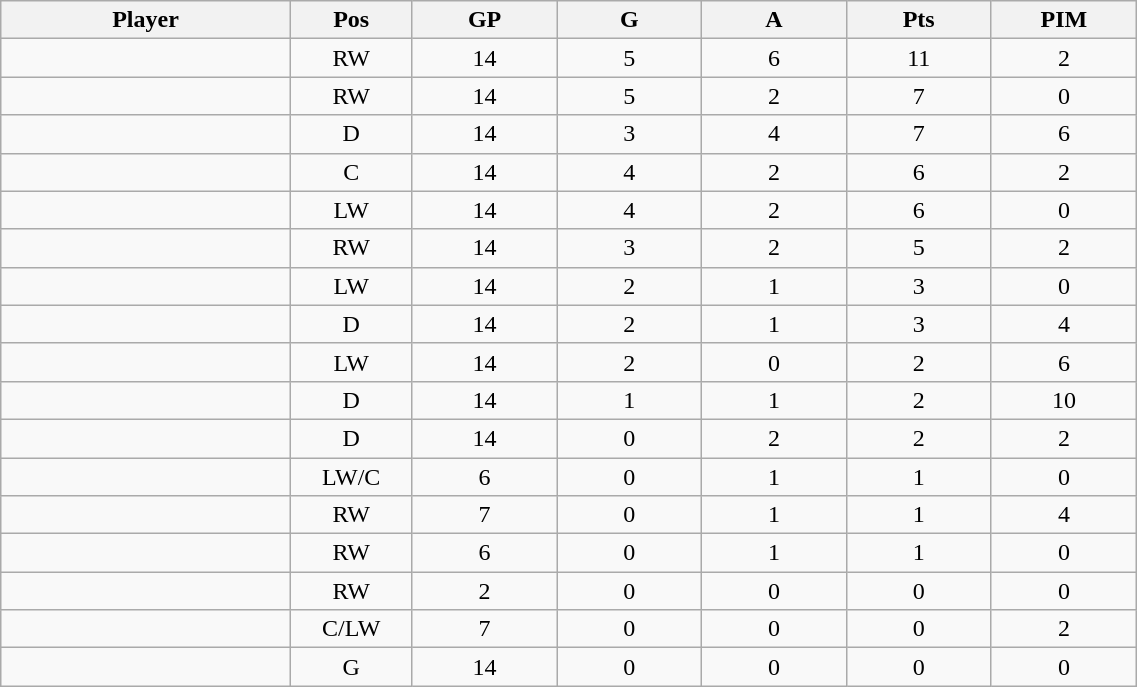<table class="wikitable sortable" width="60%">
<tr ALIGN="center">
<th bgcolor="#DDDDFF" width="10%">Player</th>
<th bgcolor="#DDDDFF" width="3%" title="Position">Pos</th>
<th bgcolor="#DDDDFF" width="5%" title="Games played">GP</th>
<th bgcolor="#DDDDFF" width="5%" title="Goals">G</th>
<th bgcolor="#DDDDFF" width="5%" title="Assists">A</th>
<th bgcolor="#DDDDFF" width="5%" title="Points">Pts</th>
<th bgcolor="#DDDDFF" width="5%" title="Penalties in Minutes">PIM</th>
</tr>
<tr align="center">
<td align="right"></td>
<td>RW</td>
<td>14</td>
<td>5</td>
<td>6</td>
<td>11</td>
<td>2</td>
</tr>
<tr align="center">
<td align="right"></td>
<td>RW</td>
<td>14</td>
<td>5</td>
<td>2</td>
<td>7</td>
<td>0</td>
</tr>
<tr align="center">
<td align="right"></td>
<td>D</td>
<td>14</td>
<td>3</td>
<td>4</td>
<td>7</td>
<td>6</td>
</tr>
<tr align="center">
<td align="right"></td>
<td>C</td>
<td>14</td>
<td>4</td>
<td>2</td>
<td>6</td>
<td>2</td>
</tr>
<tr align="center">
<td align="right"></td>
<td>LW</td>
<td>14</td>
<td>4</td>
<td>2</td>
<td>6</td>
<td>0</td>
</tr>
<tr align="center">
<td align="right"></td>
<td>RW</td>
<td>14</td>
<td>3</td>
<td>2</td>
<td>5</td>
<td>2</td>
</tr>
<tr align="center">
<td align="right"></td>
<td>LW</td>
<td>14</td>
<td>2</td>
<td>1</td>
<td>3</td>
<td>0</td>
</tr>
<tr align="center">
<td align="right"></td>
<td>D</td>
<td>14</td>
<td>2</td>
<td>1</td>
<td>3</td>
<td>4</td>
</tr>
<tr align="center">
<td align="right"></td>
<td>LW</td>
<td>14</td>
<td>2</td>
<td>0</td>
<td>2</td>
<td>6</td>
</tr>
<tr align="center">
<td align="right"></td>
<td>D</td>
<td>14</td>
<td>1</td>
<td>1</td>
<td>2</td>
<td>10</td>
</tr>
<tr align="center">
<td align="right"></td>
<td>D</td>
<td>14</td>
<td>0</td>
<td>2</td>
<td>2</td>
<td>2</td>
</tr>
<tr align="center">
<td align="right"></td>
<td>LW/C</td>
<td>6</td>
<td>0</td>
<td>1</td>
<td>1</td>
<td>0</td>
</tr>
<tr align="center">
<td align="right"></td>
<td>RW</td>
<td>7</td>
<td>0</td>
<td>1</td>
<td>1</td>
<td>4</td>
</tr>
<tr align="center">
<td align="right"></td>
<td>RW</td>
<td>6</td>
<td>0</td>
<td>1</td>
<td>1</td>
<td>0</td>
</tr>
<tr align="center">
<td align="right"></td>
<td>RW</td>
<td>2</td>
<td>0</td>
<td>0</td>
<td>0</td>
<td>0</td>
</tr>
<tr align="center">
<td align="right"></td>
<td>C/LW</td>
<td>7</td>
<td>0</td>
<td>0</td>
<td>0</td>
<td>2</td>
</tr>
<tr align="center">
<td align="right"></td>
<td>G</td>
<td>14</td>
<td>0</td>
<td>0</td>
<td>0</td>
<td>0</td>
</tr>
</table>
